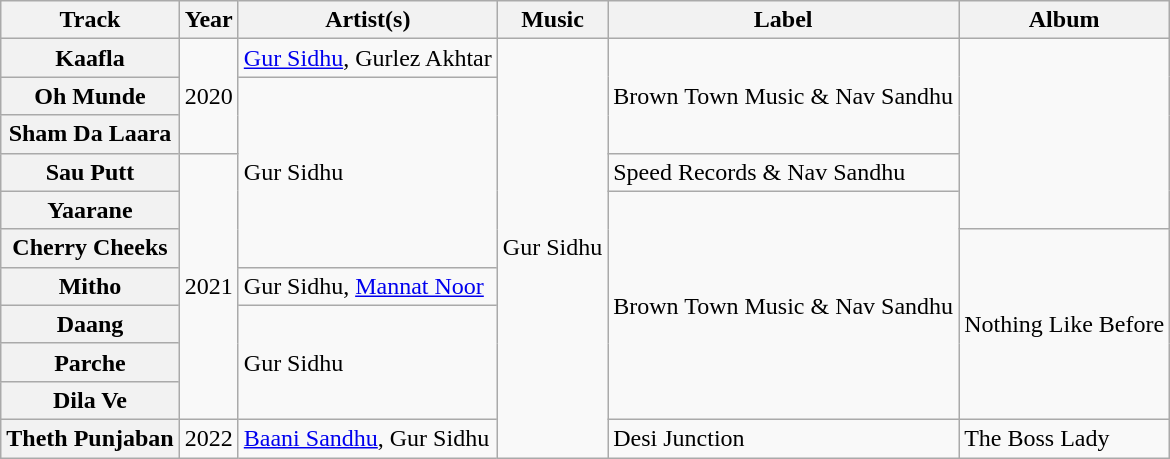<table class="wikitable plainrowheaders">
<tr>
<th>Track</th>
<th>Year</th>
<th>Artist(s)</th>
<th>Music</th>
<th>Label</th>
<th>Album</th>
</tr>
<tr>
<th scope="row">Kaafla</th>
<td rowspan="3">2020</td>
<td><a href='#'>Gur Sidhu</a>, Gurlez Akhtar</td>
<td rowspan="11">Gur Sidhu</td>
<td rowspan="3">Brown Town Music & Nav Sandhu</td>
<td rowspan="5"></td>
</tr>
<tr>
<th scope="row">Oh Munde</th>
<td rowspan="5">Gur Sidhu</td>
</tr>
<tr>
<th scope="row">Sham Da Laara</th>
</tr>
<tr>
<th scope="row">Sau Putt</th>
<td rowspan="7">2021</td>
<td>Speed Records & Nav Sandhu</td>
</tr>
<tr>
<th scope="row">Yaarane</th>
<td rowspan="6">Brown Town Music & Nav Sandhu</td>
</tr>
<tr>
<th scope="row">Cherry Cheeks</th>
<td rowspan="5">Nothing Like Before</td>
</tr>
<tr>
<th scope="row">Mitho</th>
<td>Gur Sidhu, <a href='#'>Mannat Noor</a></td>
</tr>
<tr>
<th scope="row">Daang</th>
<td rowspan="3">Gur Sidhu</td>
</tr>
<tr>
<th scope="row">Parche</th>
</tr>
<tr>
<th scope="row">Dila Ve</th>
</tr>
<tr>
<th scope="row">Theth Punjaban</th>
<td>2022</td>
<td><a href='#'>Baani Sandhu</a>, Gur Sidhu</td>
<td>Desi Junction</td>
<td>The Boss Lady</td>
</tr>
</table>
